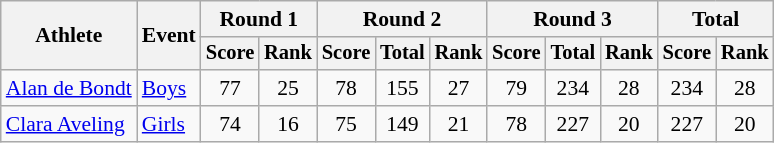<table class="wikitable" style="font-size:90%">
<tr>
<th rowspan="2">Athlete</th>
<th rowspan="2">Event</th>
<th colspan="2">Round 1</th>
<th colspan="3">Round 2</th>
<th colspan="3">Round 3</th>
<th colspan="2">Total</th>
</tr>
<tr style="font-size:95%">
<th>Score</th>
<th>Rank</th>
<th>Score</th>
<th>Total</th>
<th>Rank</th>
<th>Score</th>
<th>Total</th>
<th>Rank</th>
<th>Score</th>
<th>Rank</th>
</tr>
<tr align=center>
<td align=left><a href='#'>Alan de Bondt</a></td>
<td align=left><a href='#'>Boys</a></td>
<td>77</td>
<td>25</td>
<td>78</td>
<td>155</td>
<td>27</td>
<td>79</td>
<td>234</td>
<td>28</td>
<td>234</td>
<td>28</td>
</tr>
<tr align=center>
<td align=left><a href='#'>Clara Aveling</a></td>
<td align=left><a href='#'>Girls</a></td>
<td>74</td>
<td>16</td>
<td>75</td>
<td>149</td>
<td>21</td>
<td>78</td>
<td>227</td>
<td>20</td>
<td>227</td>
<td>20</td>
</tr>
</table>
